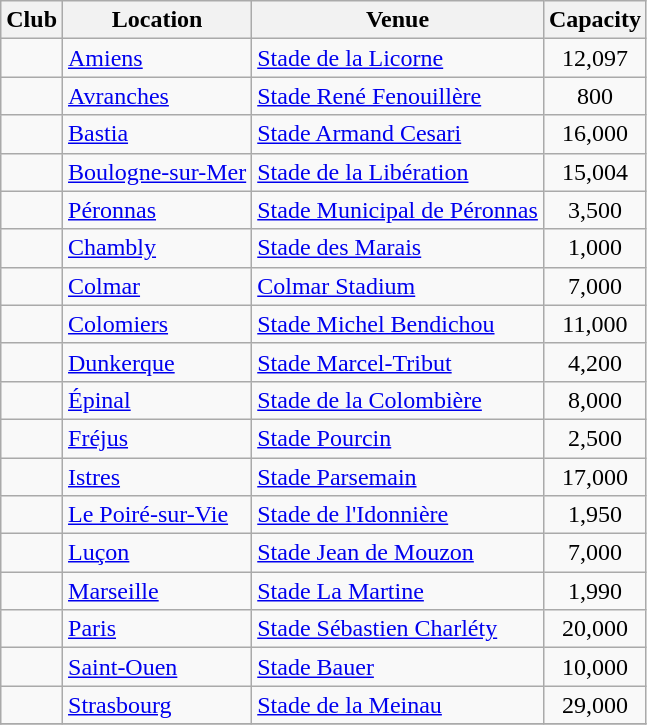<table class="wikitable sortable">
<tr>
<th>Club</th>
<th>Location</th>
<th>Venue</th>
<th>Capacity</th>
</tr>
<tr>
<td></td>
<td><a href='#'>Amiens</a></td>
<td><a href='#'>Stade de la Licorne</a></td>
<td align="center">12,097</td>
</tr>
<tr>
<td></td>
<td><a href='#'>Avranches</a></td>
<td><a href='#'>Stade René Fenouillère</a></td>
<td align="center">800</td>
</tr>
<tr>
<td></td>
<td><a href='#'>Bastia</a></td>
<td><a href='#'>Stade Armand Cesari</a></td>
<td align="center">16,000</td>
</tr>
<tr>
<td></td>
<td><a href='#'>Boulogne-sur-Mer</a></td>
<td><a href='#'>Stade de la Libération</a></td>
<td align="center">15,004</td>
</tr>
<tr>
<td></td>
<td><a href='#'>Péronnas</a></td>
<td><a href='#'>Stade Municipal de Péronnas</a></td>
<td align="center">3,500</td>
</tr>
<tr>
<td></td>
<td><a href='#'>Chambly</a></td>
<td><a href='#'>Stade des Marais</a></td>
<td align="center">1,000</td>
</tr>
<tr>
<td></td>
<td><a href='#'>Colmar</a></td>
<td><a href='#'>Colmar Stadium</a></td>
<td align="center">7,000</td>
</tr>
<tr>
<td></td>
<td><a href='#'>Colomiers</a></td>
<td><a href='#'>Stade Michel Bendichou</a></td>
<td align="center">11,000</td>
</tr>
<tr>
<td></td>
<td><a href='#'>Dunkerque</a></td>
<td><a href='#'>Stade Marcel-Tribut</a></td>
<td align="center">4,200</td>
</tr>
<tr>
<td></td>
<td><a href='#'>Épinal</a></td>
<td><a href='#'>Stade de la Colombière</a></td>
<td align="center">8,000</td>
</tr>
<tr>
<td></td>
<td><a href='#'>Fréjus</a></td>
<td><a href='#'>Stade Pourcin</a></td>
<td align="center">2,500</td>
</tr>
<tr>
<td></td>
<td><a href='#'>Istres</a></td>
<td><a href='#'>Stade Parsemain</a></td>
<td align="center">17,000</td>
</tr>
<tr>
<td></td>
<td><a href='#'>Le Poiré-sur-Vie</a></td>
<td><a href='#'>Stade de l'Idonnière</a></td>
<td align="center">1,950</td>
</tr>
<tr>
<td></td>
<td><a href='#'>Luçon</a></td>
<td><a href='#'>Stade Jean de Mouzon</a></td>
<td align="center">7,000</td>
</tr>
<tr>
<td></td>
<td><a href='#'>Marseille</a></td>
<td><a href='#'>Stade La Martine</a></td>
<td align="center">1,990</td>
</tr>
<tr>
<td></td>
<td><a href='#'>Paris</a></td>
<td><a href='#'>Stade Sébastien Charléty</a></td>
<td align="center">20,000</td>
</tr>
<tr>
<td></td>
<td><a href='#'>Saint-Ouen</a></td>
<td><a href='#'>Stade Bauer</a></td>
<td align="center">10,000</td>
</tr>
<tr>
<td></td>
<td><a href='#'>Strasbourg</a></td>
<td><a href='#'>Stade de la Meinau</a></td>
<td align="center">29,000</td>
</tr>
<tr>
</tr>
</table>
